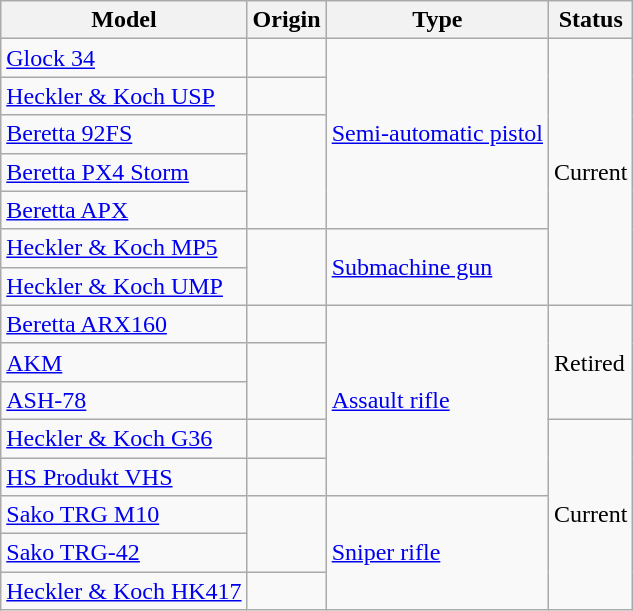<table class="wikitable">
<tr>
<th>Model</th>
<th>Origin</th>
<th>Type</th>
<th>Status</th>
</tr>
<tr>
<td><a href='#'>Glock 34</a></td>
<td></td>
<td rowspan="5"><a href='#'>Semi-automatic pistol</a></td>
<td rowspan="7">Current</td>
</tr>
<tr>
<td><a href='#'>Heckler & Koch USP</a></td>
<td></td>
</tr>
<tr>
<td><a href='#'>Beretta 92FS</a></td>
<td rowspan="3"></td>
</tr>
<tr>
<td><a href='#'>Beretta PX4 Storm</a></td>
</tr>
<tr>
<td><a href='#'>Beretta APX</a></td>
</tr>
<tr>
<td><a href='#'>Heckler & Koch MP5</a></td>
<td rowspan="2"></td>
<td rowspan="2"><a href='#'>Submachine gun</a></td>
</tr>
<tr>
<td><a href='#'>Heckler & Koch UMP</a></td>
</tr>
<tr>
<td><a href='#'>Beretta ARX160</a></td>
<td></td>
<td rowspan="5"><a href='#'>Assault rifle</a></td>
<td rowspan="3">Retired</td>
</tr>
<tr>
<td><a href='#'>AKM</a></td>
<td rowspan="2"></td>
</tr>
<tr>
<td><a href='#'>ASH-78</a></td>
</tr>
<tr>
<td><a href='#'>Heckler & Koch G36</a></td>
<td></td>
<td rowspan="5">Current</td>
</tr>
<tr>
<td><a href='#'>HS Produkt VHS</a></td>
<td></td>
</tr>
<tr>
<td><a href='#'>Sako TRG M10</a></td>
<td rowspan="2"></td>
<td rowspan="3"><a href='#'>Sniper rifle</a></td>
</tr>
<tr>
<td><a href='#'>Sako TRG-42</a></td>
</tr>
<tr>
<td><a href='#'>Heckler & Koch HK417</a></td>
<td></td>
</tr>
</table>
